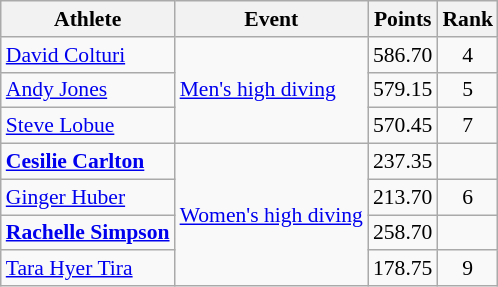<table class=wikitable style="font-size:90%;">
<tr>
<th>Athlete</th>
<th>Event</th>
<th>Points</th>
<th>Rank</th>
</tr>
<tr align=center>
<td align=left><a href='#'>David Colturi</a></td>
<td align=left rowspan=3><a href='#'>Men's high diving</a></td>
<td>586.70</td>
<td>4</td>
</tr>
<tr align=center>
<td align=left><a href='#'>Andy Jones</a></td>
<td>579.15</td>
<td>5</td>
</tr>
<tr align=center>
<td align=left><a href='#'>Steve Lobue</a></td>
<td>570.45</td>
<td>7</td>
</tr>
<tr align=center>
<td align=left><strong><a href='#'>Cesilie Carlton</a></strong></td>
<td align=left rowspan=4><a href='#'>Women's high diving</a></td>
<td>237.35</td>
<td></td>
</tr>
<tr align=center>
<td align=left><a href='#'>Ginger Huber</a></td>
<td>213.70</td>
<td>6</td>
</tr>
<tr align=center>
<td align=left><strong><a href='#'>Rachelle Simpson</a></strong></td>
<td>258.70</td>
<td></td>
</tr>
<tr align=center>
<td align=left><a href='#'>Tara Hyer Tira</a></td>
<td>178.75</td>
<td>9</td>
</tr>
</table>
